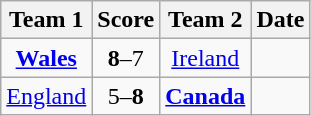<table class="wikitable" style="text-align: center">
<tr>
<th>Team 1</th>
<th>Score</th>
<th>Team 2</th>
<th>Date</th>
</tr>
<tr>
<td> <strong><a href='#'>Wales</a></strong></td>
<td><strong>8</strong>–7</td>
<td>  <a href='#'>Ireland</a></td>
<td></td>
</tr>
<tr>
<td> <a href='#'>England</a></td>
<td>5–<strong>8</strong></td>
<td> <strong><a href='#'>Canada</a></strong></td>
<td></td>
</tr>
</table>
